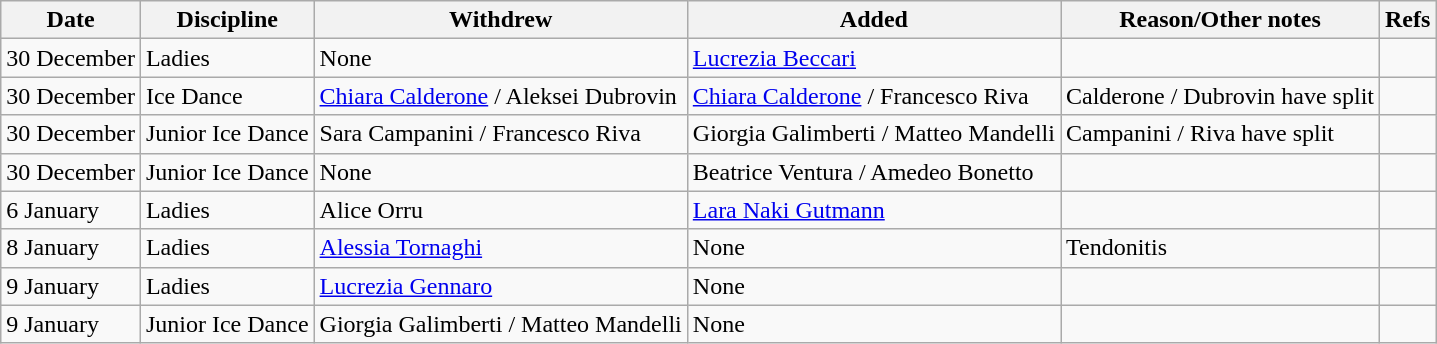<table class="wikitable sortable">
<tr>
<th>Date</th>
<th>Discipline</th>
<th>Withdrew</th>
<th>Added</th>
<th>Reason/Other notes</th>
<th>Refs</th>
</tr>
<tr>
<td>30 December</td>
<td>Ladies</td>
<td>None</td>
<td> <a href='#'>Lucrezia Beccari</a></td>
<td></td>
<td></td>
</tr>
<tr>
<td>30 December</td>
<td>Ice Dance</td>
<td> <a href='#'>Chiara Calderone</a> / Aleksei Dubrovin</td>
<td> <a href='#'>Chiara Calderone</a> / Francesco Riva</td>
<td>Calderone / Dubrovin have split</td>
<td></td>
</tr>
<tr>
<td>30 December</td>
<td>Junior Ice Dance</td>
<td> Sara Campanini / Francesco Riva</td>
<td> Giorgia Galimberti / Matteo Mandelli</td>
<td>Campanini / Riva have split</td>
<td></td>
</tr>
<tr>
<td>30 December</td>
<td>Junior Ice Dance</td>
<td>None</td>
<td> Beatrice Ventura / Amedeo Bonetto</td>
<td></td>
<td></td>
</tr>
<tr>
<td>6 January</td>
<td>Ladies</td>
<td> Alice Orru</td>
<td> <a href='#'>Lara Naki Gutmann</a></td>
<td></td>
<td></td>
</tr>
<tr>
<td>8 January</td>
<td>Ladies</td>
<td> <a href='#'>Alessia Tornaghi</a></td>
<td>None</td>
<td>Tendonitis</td>
<td></td>
</tr>
<tr>
<td>9 January</td>
<td>Ladies</td>
<td> <a href='#'>Lucrezia Gennaro</a></td>
<td>None</td>
<td></td>
<td></td>
</tr>
<tr>
<td>9 January</td>
<td>Junior Ice Dance</td>
<td> Giorgia Galimberti / Matteo Mandelli</td>
<td>None</td>
<td></td>
<td></td>
</tr>
</table>
